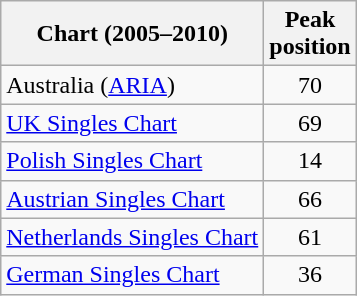<table class="wikitable sortable">
<tr>
<th align="left">Chart (2005–2010)</th>
<th align="left">Peak<br>position</th>
</tr>
<tr>
<td align="left">Australia (<a href='#'>ARIA</a>)</td>
<td style="text-align:center;">70</td>
</tr>
<tr>
<td align="left"><a href='#'>UK Singles Chart</a></td>
<td style="text-align:center;">69</td>
</tr>
<tr>
<td align="left"><a href='#'>Polish Singles Chart</a></td>
<td style="text-align:center;">14</td>
</tr>
<tr>
<td align="left"><a href='#'>Austrian Singles Chart</a></td>
<td style="text-align:center;">66</td>
</tr>
<tr>
<td align="left"><a href='#'>Netherlands Singles Chart</a></td>
<td style="text-align:center;">61</td>
</tr>
<tr>
<td align="left"><a href='#'>German Singles Chart</a></td>
<td style="text-align:center;">36</td>
</tr>
</table>
